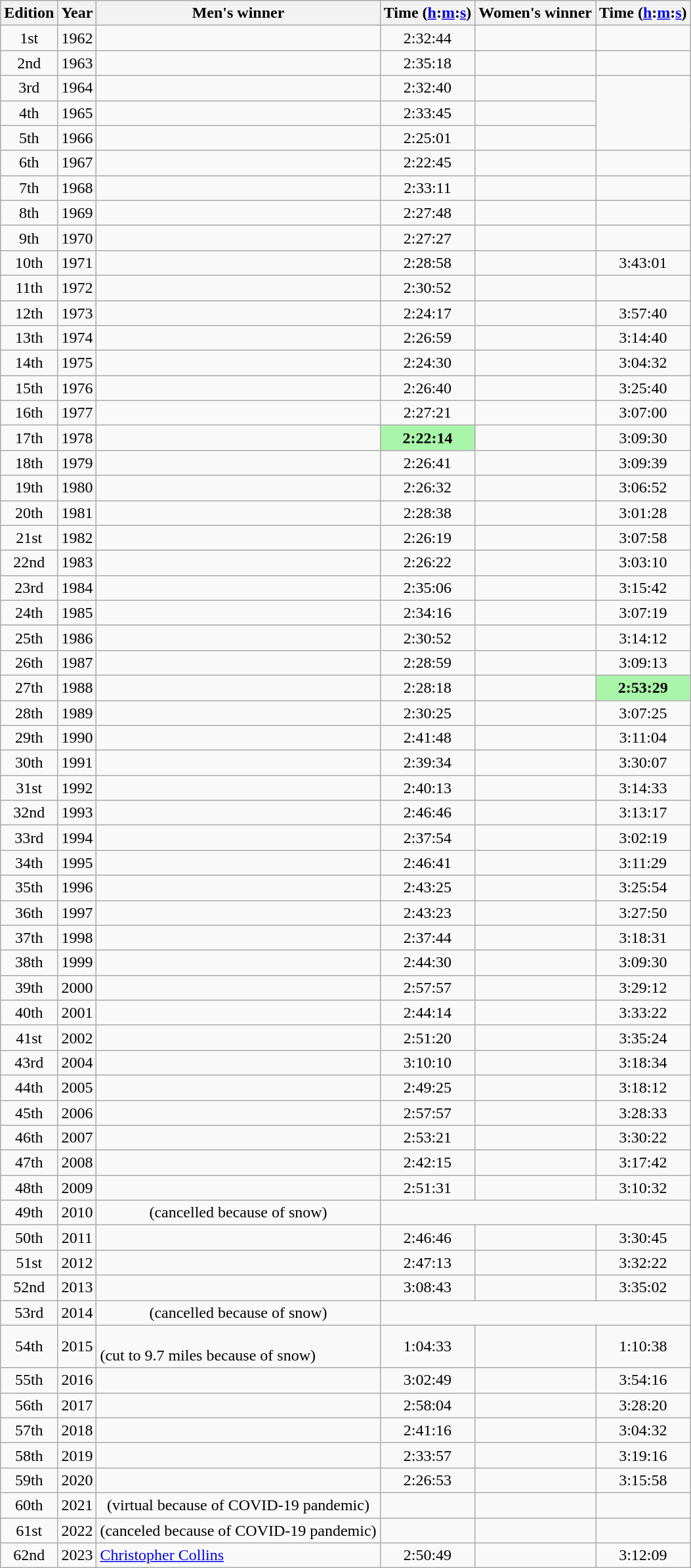<table class="wikitable sortable" style="text-align:center">
<tr>
<th class=unsortable>Edition</th>
<th>Year</th>
<th class=unsortable>Men's winner</th>
<th>Time (<a href='#'>h</a>:<a href='#'>m</a>:<a href='#'>s</a>)</th>
<th class=unsortable>Women's winner</th>
<th>Time (<a href='#'>h</a>:<a href='#'>m</a>:<a href='#'>s</a>)</th>
</tr>
<tr>
<td>1st</td>
<td>1962</td>
<td align=left></td>
<td>2:32:44</td>
<td align=left></td>
<td></td>
</tr>
<tr>
<td>2nd</td>
<td>1963</td>
<td align=left></td>
<td>2:35:18</td>
<td align=left></td>
<td></td>
</tr>
<tr>
<td>3rd</td>
<td>1964</td>
<td align=left></td>
<td>2:32:40</td>
<td align=left></td>
</tr>
<tr>
<td>4th</td>
<td>1965</td>
<td align=left></td>
<td>2:33:45</td>
<td align=left></td>
</tr>
<tr>
<td>5th</td>
<td>1966</td>
<td align=left></td>
<td>2:25:01</td>
<td align=left></td>
</tr>
<tr>
<td>6th</td>
<td>1967</td>
<td align=left></td>
<td>2:22:45</td>
<td align=left></td>
<td></td>
</tr>
<tr>
<td>7th</td>
<td>1968</td>
<td align=left></td>
<td>2:33:11</td>
<td align=left></td>
<td></td>
</tr>
<tr>
<td>8th</td>
<td>1969</td>
<td align=left></td>
<td>2:27:48</td>
<td align=left></td>
<td></td>
</tr>
<tr>
<td>9th</td>
<td>1970</td>
<td align=left></td>
<td>2:27:27</td>
<td align=left></td>
<td></td>
</tr>
<tr>
<td>10th</td>
<td>1971</td>
<td align=left></td>
<td>2:28:58</td>
<td align=left></td>
<td>3:43:01</td>
</tr>
<tr>
<td>11th</td>
<td>1972</td>
<td align=left></td>
<td>2:30:52</td>
<td align=left></td>
<td></td>
</tr>
<tr>
<td>12th</td>
<td>1973</td>
<td align=left></td>
<td>2:24:17</td>
<td align=left></td>
<td>3:57:40</td>
</tr>
<tr>
<td>13th</td>
<td>1974</td>
<td align=left></td>
<td>2:26:59</td>
<td align=left></td>
<td>3:14:40</td>
</tr>
<tr>
<td>14th</td>
<td>1975</td>
<td align=left></td>
<td>2:24:30</td>
<td align=left></td>
<td>3:04:32</td>
</tr>
<tr>
<td>15th</td>
<td>1976</td>
<td align=left></td>
<td>2:26:40</td>
<td align=left></td>
<td>3:25:40</td>
</tr>
<tr>
<td>16th</td>
<td>1977</td>
<td align=left></td>
<td>2:27:21</td>
<td align=left></td>
<td>3:07:00</td>
</tr>
<tr>
<td>17th</td>
<td>1978</td>
<td align=left></td>
<td bgcolor=#A9F5A9><strong>2:22:14</strong></td>
<td align=left></td>
<td>3:09:30</td>
</tr>
<tr>
<td>18th</td>
<td>1979</td>
<td align=left></td>
<td>2:26:41</td>
<td align=left></td>
<td>3:09:39</td>
</tr>
<tr>
<td>19th</td>
<td>1980</td>
<td align=left></td>
<td>2:26:32</td>
<td align=left></td>
<td>3:06:52</td>
</tr>
<tr>
<td>20th</td>
<td>1981</td>
<td align=left></td>
<td>2:28:38</td>
<td align=left></td>
<td>3:01:28</td>
</tr>
<tr>
<td>21st</td>
<td>1982</td>
<td align=left></td>
<td>2:26:19</td>
<td align=left></td>
<td>3:07:58</td>
</tr>
<tr>
<td>22nd</td>
<td>1983</td>
<td align=left></td>
<td>2:26:22</td>
<td align=left></td>
<td>3:03:10</td>
</tr>
<tr>
<td>23rd</td>
<td>1984</td>
<td align=left></td>
<td>2:35:06</td>
<td align=left></td>
<td>3:15:42</td>
</tr>
<tr>
<td>24th</td>
<td>1985</td>
<td align=left></td>
<td>2:34:16</td>
<td align=left></td>
<td>3:07:19</td>
</tr>
<tr>
<td>25th</td>
<td>1986</td>
<td align=left></td>
<td>2:30:52</td>
<td align=left></td>
<td>3:14:12</td>
</tr>
<tr>
<td>26th</td>
<td>1987</td>
<td align=left></td>
<td>2:28:59</td>
<td align=left></td>
<td>3:09:13</td>
</tr>
<tr>
<td>27th</td>
<td>1988</td>
<td align=left></td>
<td>2:28:18</td>
<td align=left></td>
<td bgcolor=#A9F5A9><strong>2:53:29</strong></td>
</tr>
<tr>
<td>28th</td>
<td>1989</td>
<td align=left></td>
<td>2:30:25</td>
<td align=left></td>
<td>3:07:25</td>
</tr>
<tr>
<td>29th</td>
<td>1990</td>
<td align=left></td>
<td>2:41:48</td>
<td align=left></td>
<td>3:11:04</td>
</tr>
<tr>
<td>30th</td>
<td>1991</td>
<td align=left></td>
<td>2:39:34</td>
<td align=left></td>
<td>3:30:07</td>
</tr>
<tr>
<td>31st</td>
<td>1992</td>
<td align=left></td>
<td>2:40:13</td>
<td align=left></td>
<td>3:14:33</td>
</tr>
<tr>
<td>32nd</td>
<td>1993</td>
<td align=left></td>
<td>2:46:46</td>
<td align=left></td>
<td>3:13:17</td>
</tr>
<tr>
<td>33rd</td>
<td>1994</td>
<td align=left></td>
<td>2:37:54</td>
<td align=left></td>
<td>3:02:19</td>
</tr>
<tr>
<td>34th</td>
<td>1995</td>
<td align=left></td>
<td>2:46:41</td>
<td align=left></td>
<td>3:11:29</td>
</tr>
<tr>
<td>35th</td>
<td>1996</td>
<td align=left></td>
<td>2:43:25</td>
<td align=left></td>
<td>3:25:54</td>
</tr>
<tr>
<td>36th</td>
<td>1997</td>
<td align=left></td>
<td>2:43:23</td>
<td align=left></td>
<td>3:27:50</td>
</tr>
<tr>
<td>37th</td>
<td>1998</td>
<td align=left></td>
<td>2:37:44</td>
<td align=left></td>
<td>3:18:31</td>
</tr>
<tr>
<td>38th</td>
<td>1999</td>
<td align=left></td>
<td>2:44:30</td>
<td align=left></td>
<td>3:09:30</td>
</tr>
<tr>
<td>39th</td>
<td>2000</td>
<td align=left></td>
<td>2:57:57</td>
<td align=left></td>
<td>3:29:12</td>
</tr>
<tr>
<td>40th</td>
<td>2001</td>
<td align=left></td>
<td>2:44:14</td>
<td align=left></td>
<td>3:33:22</td>
</tr>
<tr>
<td>41st</td>
<td>2002</td>
<td align=left></td>
<td>2:51:20</td>
<td align=left></td>
<td>3:35:24</td>
</tr>
<tr>
<td>43rd</td>
<td>2004</td>
<td align=left></td>
<td>3:10:10</td>
<td align=left></td>
<td>3:18:34</td>
</tr>
<tr>
<td>44th</td>
<td>2005</td>
<td align=left></td>
<td>2:49:25</td>
<td align=left></td>
<td>3:18:12</td>
</tr>
<tr>
<td>45th</td>
<td>2006</td>
<td align=left></td>
<td>2:57:57</td>
<td align=left></td>
<td>3:28:33</td>
</tr>
<tr>
<td>46th</td>
<td>2007</td>
<td align=left></td>
<td>2:53:21</td>
<td align=left></td>
<td>3:30:22</td>
</tr>
<tr>
<td>47th</td>
<td>2008</td>
<td align=left></td>
<td>2:42:15</td>
<td align=left></td>
<td>3:17:42</td>
</tr>
<tr>
<td>48th</td>
<td>2009</td>
<td align=left></td>
<td>2:51:31</td>
<td align=left></td>
<td>3:10:32</td>
</tr>
<tr>
<td>49th</td>
<td>2010</td>
<td>(cancelled because of snow)</td>
</tr>
<tr>
<td>50th</td>
<td>2011</td>
<td align=left></td>
<td>2:46:46</td>
<td align=left></td>
<td>3:30:45</td>
</tr>
<tr>
<td>51st</td>
<td>2012</td>
<td align=left></td>
<td>2:47:13</td>
<td align=left></td>
<td>3:32:22</td>
</tr>
<tr>
<td>52nd</td>
<td>2013</td>
<td align=left></td>
<td>3:08:43</td>
<td align=left></td>
<td>3:35:02</td>
</tr>
<tr>
<td>53rd</td>
<td>2014</td>
<td>(cancelled because of snow)</td>
</tr>
<tr>
<td>54th</td>
<td>2015</td>
<td align=left><br>(cut to 9.7 miles because of snow)</td>
<td>1:04:33</td>
<td align=left></td>
<td>1:10:38</td>
</tr>
<tr>
<td>55th</td>
<td>2016</td>
<td align=left></td>
<td>3:02:49</td>
<td align=left></td>
<td>3:54:16</td>
</tr>
<tr>
<td>56th</td>
<td>2017</td>
<td align=left></td>
<td>2:58:04</td>
<td align=left></td>
<td>3:28:20</td>
</tr>
<tr>
<td>57th</td>
<td>2018</td>
<td align=left></td>
<td>2:41:16</td>
<td align=left></td>
<td>3:04:32</td>
</tr>
<tr>
<td>58th</td>
<td>2019</td>
<td align=left></td>
<td>2:33:57</td>
<td align=left></td>
<td>3:19:16</td>
</tr>
<tr>
<td>59th</td>
<td>2020</td>
<td align=left></td>
<td>2:26:53</td>
<td align=left></td>
<td>3:15:58</td>
</tr>
<tr>
<td>60th</td>
<td>2021</td>
<td>(virtual because of COVID-19 pandemic)</td>
<td></td>
<td></td>
<td></td>
</tr>
<tr>
<td>61st</td>
<td>2022</td>
<td>(canceled because of COVID-19 pandemic)</td>
<td></td>
<td></td>
<td></td>
</tr>
<tr>
<td>62nd</td>
<td>2023</td>
<td align=left><a href='#'>Christopher Collins</a></td>
<td>2:50:49</td>
<td align=left></td>
<td>3:12:09</td>
</tr>
</table>
